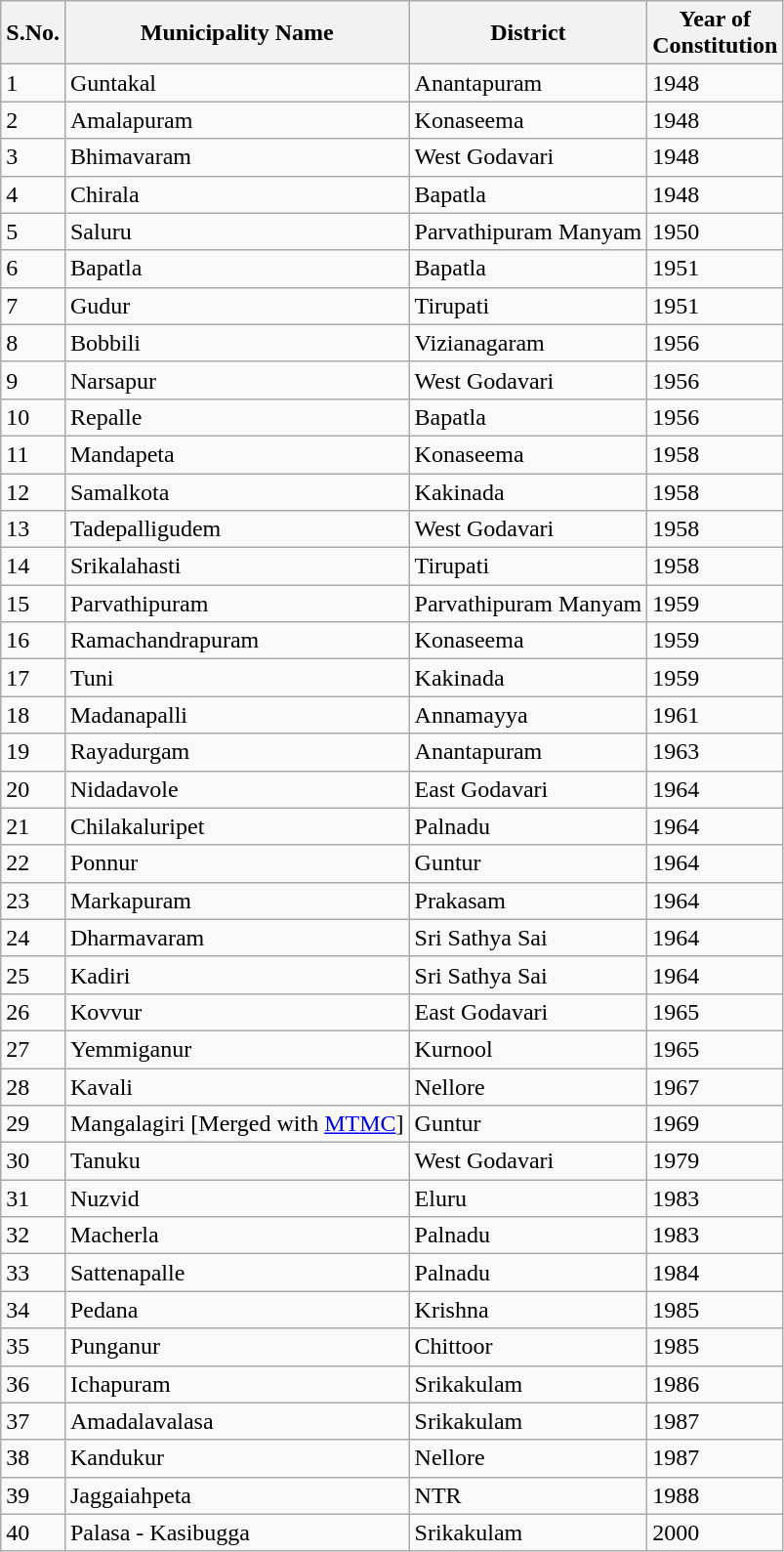<table class="wikitable">
<tr>
<th>S.No.</th>
<th>Municipality Name</th>
<th>District</th>
<th>Year of<br>Constitution</th>
</tr>
<tr>
<td>1</td>
<td>Guntakal</td>
<td>Anantapuram</td>
<td>1948</td>
</tr>
<tr>
<td>2</td>
<td>Amalapuram</td>
<td>Konaseema</td>
<td>1948</td>
</tr>
<tr>
<td>3</td>
<td>Bhimavaram</td>
<td>West Godavari</td>
<td>1948</td>
</tr>
<tr>
<td>4</td>
<td>Chirala</td>
<td>Bapatla</td>
<td>1948</td>
</tr>
<tr>
<td>5</td>
<td>Saluru</td>
<td>Parvathipuram Manyam</td>
<td>1950</td>
</tr>
<tr>
<td>6</td>
<td>Bapatla</td>
<td>Bapatla</td>
<td>1951</td>
</tr>
<tr>
<td>7</td>
<td>Gudur</td>
<td>Tirupati</td>
<td>1951</td>
</tr>
<tr>
<td>8</td>
<td>Bobbili</td>
<td>Vizianagaram</td>
<td>1956</td>
</tr>
<tr>
<td>9</td>
<td>Narsapur</td>
<td>West Godavari</td>
<td>1956</td>
</tr>
<tr>
<td>10</td>
<td>Repalle</td>
<td>Bapatla</td>
<td>1956</td>
</tr>
<tr>
<td>11</td>
<td>Mandapeta</td>
<td>Konaseema</td>
<td>1958</td>
</tr>
<tr>
<td>12</td>
<td>Samalkota</td>
<td>Kakinada</td>
<td>1958</td>
</tr>
<tr>
<td>13</td>
<td>Tadepalligudem</td>
<td>West Godavari</td>
<td>1958</td>
</tr>
<tr>
<td>14</td>
<td>Srikalahasti</td>
<td>Tirupati</td>
<td>1958</td>
</tr>
<tr>
<td>15</td>
<td>Parvathipuram</td>
<td>Parvathipuram Manyam</td>
<td>1959</td>
</tr>
<tr>
<td>16</td>
<td>Ramachandrapuram</td>
<td>Konaseema</td>
<td>1959</td>
</tr>
<tr>
<td>17</td>
<td>Tuni</td>
<td>Kakinada</td>
<td>1959</td>
</tr>
<tr>
<td>18</td>
<td>Madanapalli</td>
<td>Annamayya</td>
<td>1961</td>
</tr>
<tr>
<td>19</td>
<td>Rayadurgam</td>
<td>Anantapuram</td>
<td>1963</td>
</tr>
<tr>
<td>20</td>
<td>Nidadavole</td>
<td>East Godavari</td>
<td>1964</td>
</tr>
<tr>
<td>21</td>
<td>Chilakaluripet</td>
<td>Palnadu</td>
<td>1964</td>
</tr>
<tr>
<td>22</td>
<td>Ponnur</td>
<td>Guntur</td>
<td>1964</td>
</tr>
<tr>
<td>23</td>
<td>Markapuram</td>
<td>Prakasam</td>
<td>1964</td>
</tr>
<tr>
<td>24</td>
<td>Dharmavaram</td>
<td>Sri Sathya Sai</td>
<td>1964</td>
</tr>
<tr>
<td>25</td>
<td>Kadiri</td>
<td>Sri Sathya Sai</td>
<td>1964</td>
</tr>
<tr>
<td>26</td>
<td>Kovvur</td>
<td>East Godavari</td>
<td>1965</td>
</tr>
<tr>
<td>27</td>
<td>Yemmiganur</td>
<td>Kurnool</td>
<td>1965</td>
</tr>
<tr>
<td>28</td>
<td>Kavali</td>
<td>Nellore</td>
<td>1967</td>
</tr>
<tr>
<td>29</td>
<td>Mangalagiri [Merged with <a href='#'>MTMC</a>]</td>
<td>Guntur</td>
<td>1969</td>
</tr>
<tr>
<td>30</td>
<td>Tanuku</td>
<td>West Godavari</td>
<td>1979</td>
</tr>
<tr>
<td>31</td>
<td>Nuzvid</td>
<td>Eluru</td>
<td>1983</td>
</tr>
<tr>
<td>32</td>
<td>Macherla</td>
<td>Palnadu</td>
<td>1983</td>
</tr>
<tr>
<td>33</td>
<td>Sattenapalle</td>
<td>Palnadu</td>
<td>1984</td>
</tr>
<tr>
<td>34</td>
<td>Pedana</td>
<td>Krishna</td>
<td>1985</td>
</tr>
<tr>
<td>35</td>
<td>Punganur</td>
<td>Chittoor</td>
<td>1985</td>
</tr>
<tr>
<td>36</td>
<td>Ichapuram</td>
<td>Srikakulam</td>
<td>1986</td>
</tr>
<tr>
<td>37</td>
<td>Amadalavalasa</td>
<td>Srikakulam</td>
<td>1987</td>
</tr>
<tr>
<td>38</td>
<td>Kandukur</td>
<td>Nellore</td>
<td>1987</td>
</tr>
<tr>
<td>39</td>
<td>Jaggaiahpeta</td>
<td>NTR</td>
<td>1988</td>
</tr>
<tr>
<td>40</td>
<td>Palasa - Kasibugga</td>
<td>Srikakulam</td>
<td>2000</td>
</tr>
</table>
